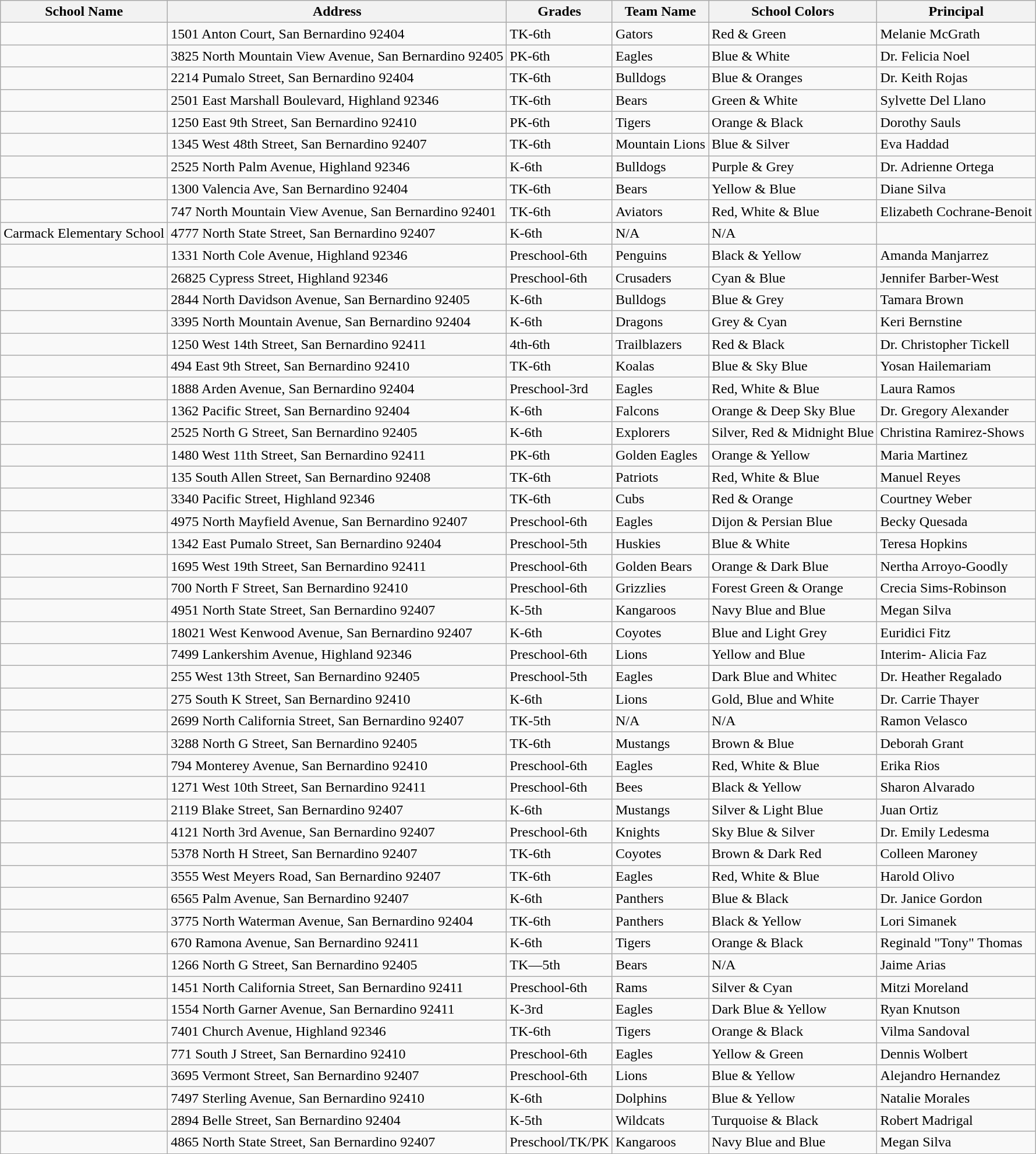<table class=wikitable>
<tr>
<th>School Name</th>
<th>Address</th>
<th>Grades</th>
<th>Team Name</th>
<th>School Colors</th>
<th>Principal</th>
</tr>
<tr>
<td></td>
<td>1501 Anton Court, San Bernardino 92404</td>
<td>TK-6th</td>
<td>Gators</td>
<td>Red & Green <br> </td>
<td>Melanie McGrath</td>
</tr>
<tr>
<td></td>
<td>3825 North Mountain View Avenue, San Bernardino 92405</td>
<td>PK-6th</td>
<td>Eagles</td>
<td>Blue & White <br> </td>
<td>Dr. Felicia Noel</td>
</tr>
<tr>
<td></td>
<td>2214 Pumalo Street, San Bernardino 92404</td>
<td>TK-6th</td>
<td>Bulldogs</td>
<td>Blue & Oranges <br> </td>
<td>Dr. Keith Rojas</td>
</tr>
<tr>
<td></td>
<td>2501 East Marshall Boulevard, Highland 92346</td>
<td>TK-6th</td>
<td>Bears</td>
<td>Green & White <br> </td>
<td>Sylvette Del Llano</td>
</tr>
<tr>
<td></td>
<td>1250 East 9th Street, San Bernardino 92410</td>
<td>PK-6th</td>
<td>Tigers</td>
<td>Orange & Black <br> </td>
<td>Dorothy Sauls</td>
</tr>
<tr>
<td></td>
<td>1345 West 48th Street, San Bernardino 92407</td>
<td>TK-6th</td>
<td>Mountain Lions</td>
<td>Blue & Silver <br> </td>
<td>Eva Haddad</td>
</tr>
<tr>
<td></td>
<td>2525 North Palm Avenue, Highland 92346</td>
<td>K-6th</td>
<td>Bulldogs</td>
<td>Purple & Grey <br> </td>
<td>Dr. Adrienne Ortega</td>
</tr>
<tr>
<td></td>
<td>1300 Valencia Ave, San Bernardino 92404</td>
<td>TK-6th</td>
<td>Bears</td>
<td>Yellow & Blue <br> </td>
<td>Diane Silva</td>
</tr>
<tr>
<td></td>
<td>747 North Mountain View Avenue, San Bernardino 92401</td>
<td>TK-6th</td>
<td>Aviators</td>
<td>Red, White & Blue <br>  </td>
<td>Elizabeth Cochrane-Benoit</td>
</tr>
<tr>
<td>Carmack Elementary School</td>
<td>4777 North State Street, San Bernardino 92407</td>
<td>K-6th</td>
<td>N/A</td>
<td>N/A</td>
<td></td>
</tr>
<tr>
<td></td>
<td>1331 North Cole Avenue, Highland 92346</td>
<td>Preschool-6th</td>
<td>Penguins</td>
<td>Black & Yellow <br> </td>
<td>Amanda Manjarrez</td>
</tr>
<tr>
<td></td>
<td>26825 Cypress Street, Highland 92346</td>
<td>Preschool-6th</td>
<td>Crusaders</td>
<td>Cyan & Blue <br> </td>
<td>Jennifer Barber-West</td>
</tr>
<tr>
<td></td>
<td>2844 North Davidson Avenue, San Bernardino 92405</td>
<td>K-6th</td>
<td>Bulldogs</td>
<td>Blue & Grey <br> </td>
<td>Tamara Brown</td>
</tr>
<tr>
<td></td>
<td>3395 North Mountain Avenue, San Bernardino 92404</td>
<td>K-6th</td>
<td>Dragons</td>
<td>Grey & Cyan <br> </td>
<td>Keri Bernstine</td>
</tr>
<tr>
<td></td>
<td>1250 West 14th Street, San Bernardino 92411</td>
<td>4th-6th</td>
<td>Trailblazers</td>
<td>Red & Black <br> </td>
<td>Dr. Christopher Tickell</td>
</tr>
<tr>
<td></td>
<td>494 East 9th Street, San Bernardino 92410</td>
<td>TK-6th</td>
<td>Koalas</td>
<td>Blue & Sky Blue <br> </td>
<td>Yosan Hailemariam</td>
</tr>
<tr>
<td></td>
<td>1888 Arden Avenue, San Bernardino 92404</td>
<td>Preschool-3rd</td>
<td>Eagles</td>
<td>Red, White & Blue <br>  </td>
<td>Laura Ramos</td>
</tr>
<tr>
<td></td>
<td>1362 Pacific Street, San Bernardino 92404</td>
<td>K-6th</td>
<td>Falcons</td>
<td>Orange & Deep Sky Blue <br> </td>
<td>Dr. Gregory Alexander</td>
</tr>
<tr>
<td></td>
<td>2525 North G Street, San Bernardino 92405</td>
<td>K-6th</td>
<td>Explorers</td>
<td>Silver, Red & Midnight Blue <br>  </td>
<td>Christina Ramirez-Shows</td>
</tr>
<tr>
<td></td>
<td>1480 West 11th Street, San Bernardino 92411</td>
<td>PK-6th</td>
<td>Golden Eagles</td>
<td>Orange & Yellow <br> </td>
<td>Maria Martinez</td>
</tr>
<tr>
<td></td>
<td>135 South Allen Street, San Bernardino 92408</td>
<td>TK-6th</td>
<td>Patriots</td>
<td>Red, White & Blue <br>  </td>
<td>Manuel Reyes</td>
</tr>
<tr>
<td></td>
<td>3340 Pacific Street, Highland 92346</td>
<td>TK-6th</td>
<td>Cubs</td>
<td>Red & Orange<br> </td>
<td>Courtney Weber</td>
</tr>
<tr>
<td></td>
<td>4975 North Mayfield Avenue, San Bernardino 92407</td>
<td>Preschool-6th</td>
<td>Eagles</td>
<td>Dijon & Persian Blue</td>
<td>Becky Quesada</td>
</tr>
<tr>
<td></td>
<td>1342 East Pumalo Street, San Bernardino 92404</td>
<td>Preschool-5th</td>
<td>Huskies</td>
<td>Blue & White <br> </td>
<td>Teresa Hopkins</td>
</tr>
<tr>
<td></td>
<td>1695 West 19th Street, San Bernardino 92411</td>
<td>Preschool-6th</td>
<td>Golden Bears</td>
<td>Orange & Dark Blue <br> </td>
<td>Nertha Arroyo-Goodly</td>
</tr>
<tr>
<td></td>
<td>700 North F Street, San Bernardino 92410</td>
<td>Preschool-6th</td>
<td>Grizzlies</td>
<td>Forest Green & Orange <br> </td>
<td>Crecia Sims-Robinson</td>
</tr>
<tr>
<td></td>
<td>4951 North State Street, San Bernardino 92407</td>
<td>K-5th</td>
<td>Kangaroos</td>
<td>Navy Blue and Blue <br> </td>
<td>Megan Silva</td>
</tr>
<tr>
<td></td>
<td>18021 West Kenwood Avenue, San Bernardino 92407</td>
<td>K-6th</td>
<td>Coyotes</td>
<td>Blue and Light Grey <br> </td>
<td>Euridici Fitz</td>
</tr>
<tr>
<td></td>
<td>7499 Lankershim Avenue, Highland 92346</td>
<td>Preschool-6th</td>
<td>Lions</td>
<td>Yellow and Blue <br> </td>
<td>Interim- Alicia Faz</td>
</tr>
<tr>
<td></td>
<td>255 West 13th Street, San Bernardino 92405</td>
<td>Preschool-5th</td>
<td>Eagles</td>
<td>Dark Blue and Whitec<br> </td>
<td>Dr. Heather Regalado</td>
</tr>
<tr>
<td></td>
<td>275 South K Street, San Bernardino 92410</td>
<td>K-6th</td>
<td>Lions</td>
<td>Gold, Blue and White<br> </td>
<td>Dr. Carrie Thayer</td>
</tr>
<tr>
<td></td>
<td>2699 North California Street, San Bernardino 92407</td>
<td>TK-5th</td>
<td>N/A</td>
<td>N/A</td>
<td>Ramon Velasco</td>
</tr>
<tr>
<td></td>
<td>3288 North G Street, San Bernardino 92405</td>
<td>TK-6th</td>
<td>Mustangs</td>
<td>Brown & Blue <br> </td>
<td>Deborah Grant</td>
</tr>
<tr>
<td></td>
<td>794 Monterey Avenue, San Bernardino 92410</td>
<td>Preschool-6th</td>
<td>Eagles</td>
<td>Red, White & Blue <br>  </td>
<td>Erika Rios</td>
</tr>
<tr>
<td></td>
<td>1271 West 10th Street, San Bernardino 92411</td>
<td>Preschool-6th</td>
<td>Bees</td>
<td>Black & Yellow <br> </td>
<td>Sharon Alvarado</td>
</tr>
<tr>
<td></td>
<td>2119 Blake Street, San Bernardino 92407</td>
<td>K-6th</td>
<td>Mustangs</td>
<td>Silver & Light Blue <br> </td>
<td>Juan Ortiz</td>
</tr>
<tr>
<td></td>
<td>4121 North 3rd Avenue, San Bernardino 92407</td>
<td>Preschool-6th</td>
<td>Knights</td>
<td>Sky Blue & Silver <br> </td>
<td>Dr. Emily Ledesma</td>
</tr>
<tr>
<td></td>
<td>5378 North H Street, San Bernardino 92407</td>
<td>TK-6th</td>
<td>Coyotes</td>
<td>Brown & Dark Red <br> </td>
<td>Colleen Maroney</td>
</tr>
<tr>
<td></td>
<td>3555 West Meyers Road, San Bernardino 92407</td>
<td>TK-6th</td>
<td>Eagles</td>
<td>Red, White & Blue <br>  </td>
<td>Harold Olivo</td>
</tr>
<tr>
<td></td>
<td>6565 Palm Avenue, San Bernardino 92407</td>
<td>K-6th</td>
<td>Panthers</td>
<td>Blue & Black <br> </td>
<td>Dr. Janice Gordon</td>
</tr>
<tr>
<td></td>
<td>3775 North Waterman Avenue, San Bernardino 92404</td>
<td>TK-6th</td>
<td>Panthers</td>
<td>Black & Yellow <br> </td>
<td>Lori Simanek</td>
</tr>
<tr>
<td></td>
<td>670 Ramona Avenue, San Bernardino 92411</td>
<td>K-6th</td>
<td>Tigers</td>
<td>Orange & Black <br> </td>
<td>Reginald "Tony" Thomas</td>
</tr>
<tr>
<td></td>
<td>1266 North G Street, San Bernardino 92405</td>
<td>TK—5th</td>
<td>Bears</td>
<td>N/A</td>
<td>Jaime Arias</td>
</tr>
<tr>
<td></td>
<td>1451 North California Street, San Bernardino 92411</td>
<td>Preschool-6th</td>
<td>Rams</td>
<td>Silver & Cyan <br> </td>
<td>Mitzi Moreland</td>
</tr>
<tr>
<td></td>
<td>1554 North Garner Avenue, San Bernardino 92411</td>
<td>K-3rd</td>
<td>Eagles</td>
<td>Dark Blue & Yellow <br> </td>
<td>Ryan Knutson</td>
</tr>
<tr>
<td></td>
<td>7401 Church Avenue, Highland 92346</td>
<td>TK-6th</td>
<td>Tigers</td>
<td>Orange & Black <br> </td>
<td>Vilma Sandoval</td>
</tr>
<tr>
<td></td>
<td>771 South J Street, San Bernardino 92410</td>
<td>Preschool-6th</td>
<td>Eagles</td>
<td>Yellow & Green <br> </td>
<td>Dennis Wolbert</td>
</tr>
<tr>
<td></td>
<td>3695 Vermont Street, San Bernardino 92407</td>
<td>Preschool-6th</td>
<td>Lions</td>
<td>Blue & Yellow <br> </td>
<td>Alejandro Hernandez</td>
</tr>
<tr>
<td></td>
<td>7497 Sterling Avenue, San Bernardino 92410</td>
<td>K-6th</td>
<td>Dolphins</td>
<td>Blue & Yellow <br> </td>
<td>Natalie Morales</td>
</tr>
<tr>
<td></td>
<td>2894 Belle Street, San Bernardino 92404</td>
<td>K-5th</td>
<td>Wildcats</td>
<td>Turquoise & Black <br> </td>
<td>Robert Madrigal</td>
</tr>
<tr>
<td></td>
<td>4865 North State Street, San Bernardino 92407</td>
<td>Preschool/TK/PK</td>
<td>Kangaroos</td>
<td>Navy Blue and Blue <br> </td>
<td>Megan Silva</td>
</tr>
</table>
